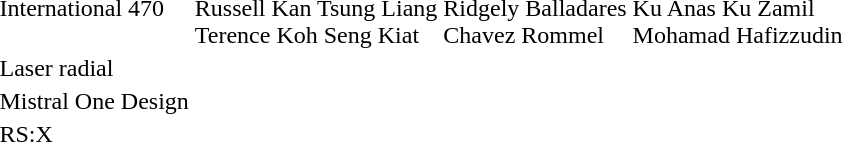<table>
<tr>
<td>International 470</td>
<td><br>Russell Kan Tsung Liang<br>Terence Koh Seng Kiat</td>
<td><br>Ridgely Balladares<br>Chavez Rommel</td>
<td><br>Ku Anas Ku Zamil<br>Mohamad Hafizzudin</td>
</tr>
<tr>
<td>Laser radial</td>
<td></td>
<td></td>
<td></td>
</tr>
<tr>
<td>Mistral One Design</td>
<td></td>
<td></td>
<td></td>
</tr>
<tr>
<td>RS:X</td>
<td></td>
<td></td>
<td></td>
</tr>
</table>
